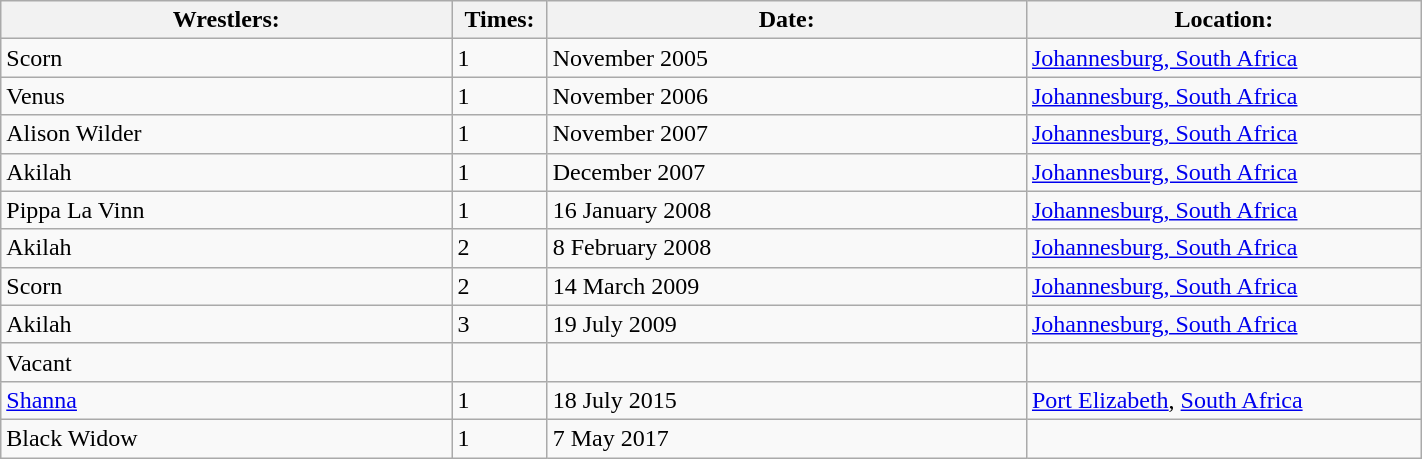<table class="wikitable" width=75%>
<tr>
<th width=16%>Wrestlers:</th>
<th width=1%>Times:</th>
<th width=17%>Date:</th>
<th width=14%>Location:</th>
</tr>
<tr>
<td>Scorn</td>
<td>1</td>
<td>November 2005</td>
<td><a href='#'>Johannesburg, South Africa</a></td>
</tr>
<tr>
<td>Venus</td>
<td>1</td>
<td>November 2006</td>
<td><a href='#'>Johannesburg, South Africa</a></td>
</tr>
<tr>
<td>Alison Wilder</td>
<td>1</td>
<td>November 2007</td>
<td><a href='#'>Johannesburg, South Africa</a></td>
</tr>
<tr>
<td>Akilah</td>
<td>1</td>
<td>December 2007</td>
<td><a href='#'>Johannesburg, South Africa</a></td>
</tr>
<tr>
<td>Pippa La Vinn</td>
<td>1</td>
<td>16 January 2008</td>
<td><a href='#'>Johannesburg, South Africa</a></td>
</tr>
<tr>
<td>Akilah</td>
<td>2</td>
<td>8 February 2008</td>
<td><a href='#'>Johannesburg, South Africa</a></td>
</tr>
<tr>
<td>Scorn</td>
<td>2</td>
<td>14 March 2009</td>
<td><a href='#'>Johannesburg, South Africa</a></td>
</tr>
<tr>
<td>Akilah</td>
<td>3</td>
<td>19 July 2009</td>
<td><a href='#'>Johannesburg, South Africa</a></td>
</tr>
<tr>
<td>Vacant</td>
<td></td>
<td></td>
<td></td>
</tr>
<tr>
<td><a href='#'>Shanna</a></td>
<td>1</td>
<td>18 July 2015</td>
<td><a href='#'>Port Elizabeth</a>, <a href='#'>South Africa</a></td>
</tr>
<tr>
<td>Black Widow</td>
<td>1</td>
<td>7 May 2017</td>
<td></td>
</tr>
</table>
